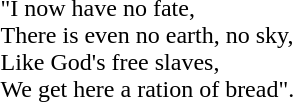<table style="width:400px">
<tr>
<td>"I now have no fate,<br>There is even no earth, no sky,<br>Like God's free slaves,<br>We get here a ration of bread".</td>
</tr>
</table>
